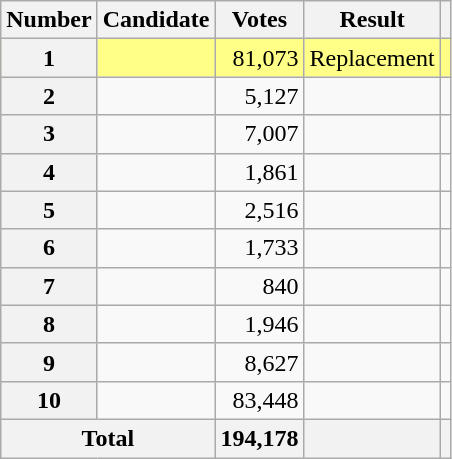<table class="wikitable sortable">
<tr>
<th scope="col">Number</th>
<th scope="col">Candidate</th>
<th scope="col">Votes</th>
<th scope="col">Result</th>
<th scope="col" class="unsortable"></th>
</tr>
<tr bgcolor=#FF8>
<th scope="row">1</th>
<td></td>
<td style="text-align:right">81,073</td>
<td>Replacement</td>
<td></td>
</tr>
<tr>
<th scope="row">2</th>
<td></td>
<td style="text-align:right">5,127</td>
<td></td>
<td></td>
</tr>
<tr>
<th scope="row">3</th>
<td></td>
<td style="text-align:right">7,007</td>
<td></td>
<td></td>
</tr>
<tr>
<th scope="row">4</th>
<td></td>
<td style="text-align:right">1,861</td>
<td></td>
<td></td>
</tr>
<tr>
<th scope="row">5</th>
<td></td>
<td style="text-align:right">2,516</td>
<td></td>
<td></td>
</tr>
<tr>
<th scope="row">6</th>
<td></td>
<td style="text-align:right">1,733</td>
<td></td>
<td></td>
</tr>
<tr>
<th scope="row">7</th>
<td></td>
<td style="text-align:right">840</td>
<td></td>
<td></td>
</tr>
<tr>
<th scope="row">8</th>
<td></td>
<td style="text-align:right">1,946</td>
<td></td>
<td></td>
</tr>
<tr>
<th scope="row">9</th>
<td></td>
<td style="text-align:right">8,627</td>
<td></td>
<td></td>
</tr>
<tr>
<th scope="row">10</th>
<td></td>
<td style="text-align:right">83,448</td>
<td></td>
<td></td>
</tr>
<tr class="sortbottom">
<th scope="row" colspan="2">Total</th>
<th style="text-align:right">194,178</th>
<th></th>
<th></th>
</tr>
</table>
